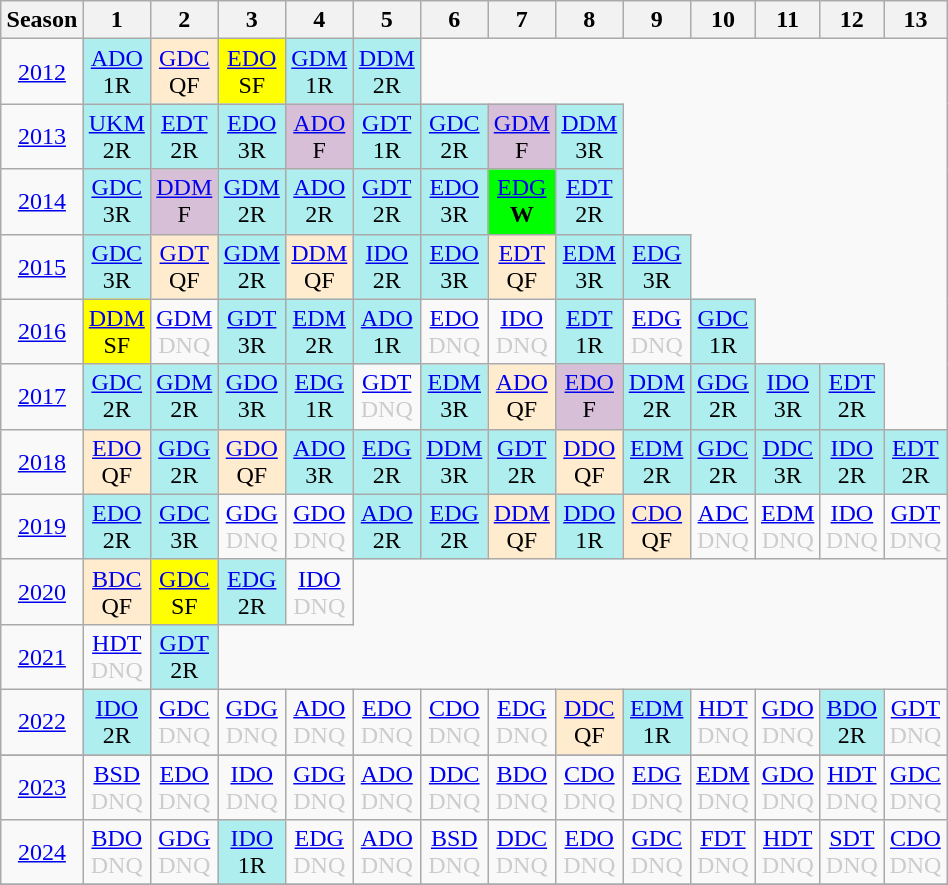<table class="wikitable" style="width:50%; margin:0">
<tr>
<th>Season</th>
<th>1</th>
<th>2</th>
<th>3</th>
<th>4</th>
<th>5</th>
<th>6</th>
<th>7</th>
<th>8</th>
<th>9</th>
<th>10</th>
<th>11</th>
<th>12</th>
<th>13</th>
</tr>
<tr>
<td style="text-align:center;"background:#efefef;"><a href='#'>2012</a></td>
<td style="text-align:center; background:#afeeee;"><a href='#'>ADO</a><br>1R</td>
<td style="text-align:center; background:#ffebcd;"><a href='#'>GDC</a><br>QF</td>
<td style="text-align:center; background:yellow;"><a href='#'>EDO</a><br>SF</td>
<td style="text-align:center; background:#afeeee;"><a href='#'>GDM</a><br>1R</td>
<td style="text-align:center; background:#afeeee;"><a href='#'>DDM</a><br>2R</td>
</tr>
<tr>
<td style="text-align:center;"background:#efefef;"><a href='#'>2013</a></td>
<td style="text-align:center; background:#afeeee;"><a href='#'>UKM</a><br>2R</td>
<td style="text-align:center; background:#afeeee;"><a href='#'>EDT</a><br>2R</td>
<td style="text-align:center; background:#afeeee;"><a href='#'>EDO</a><br>3R</td>
<td style="text-align:center; background:thistle;"><a href='#'>ADO</a><br>F</td>
<td style="text-align:center; background:#afeeee;"><a href='#'>GDT</a><br>1R</td>
<td style="text-align:center; background:#afeeee;"><a href='#'>GDC</a><br>2R</td>
<td style="text-align:center; background:thistle;"><a href='#'>GDM</a><br>F</td>
<td style="text-align:center; background:#afeeee;"><a href='#'>DDM</a><br>3R</td>
</tr>
<tr>
<td style="text-align:center;"background:#efefef;"><a href='#'>2014</a></td>
<td style="text-align:center; background:#afeeee;"><a href='#'>GDC</a><br>3R</td>
<td style="text-align:center; background:thistle;"><a href='#'>DDM</a><br>F</td>
<td style="text-align:center; background:#afeeee;"><a href='#'>GDM</a><br>2R</td>
<td style="text-align:center; background:#afeeee;"><a href='#'>ADO</a><br>2R</td>
<td style="text-align:center; background:#afeeee;"><a href='#'>GDT</a><br>2R</td>
<td style="text-align:center; background:#afeeee;"><a href='#'>EDO</a><br>3R</td>
<td style="text-align:center; background:lime;"><a href='#'>EDG</a><br><strong>W</strong></td>
<td style="text-align:center; background:#afeeee;"><a href='#'>EDT</a><br>2R</td>
</tr>
<tr>
<td style="text-align:center;"background:#efefef;"><a href='#'>2015</a></td>
<td style="text-align:center; background:#afeeee;"><a href='#'>GDC</a><br>3R</td>
<td style="text-align:center; background:#ffebcd;"><a href='#'>GDT</a><br>QF</td>
<td style="text-align:center; background:#afeeee;"><a href='#'>GDM</a><br>2R</td>
<td style="text-align:center; background:#ffebcd;"><a href='#'>DDM</a><br>QF</td>
<td style="text-align:center; background:#afeeee;"><a href='#'>IDO</a><br>2R</td>
<td style="text-align:center; background:#afeeee;"><a href='#'>EDO</a><br>3R</td>
<td style="text-align:center; background:#ffebcd;"><a href='#'>EDT</a><br>QF</td>
<td style="text-align:center; background:#afeeee;"><a href='#'>EDM</a><br>3R</td>
<td style="text-align:center; background:#afeeee;"><a href='#'>EDG</a><br>3R</td>
</tr>
<tr>
<td style="text-align:center;"background:#efefef;"><a href='#'>2016</a></td>
<td style="text-align:center; background:yellow;"><a href='#'>DDM</a><br>SF</td>
<td style="text-align:center; color:#ccc;"><a href='#'>GDM</a><br>DNQ</td>
<td style="text-align:center; background:#afeeee;"><a href='#'>GDT</a><br>3R</td>
<td style="text-align:center; background:#afeeee;"><a href='#'>EDM</a><br>2R</td>
<td style="text-align:center; background:#afeeee;"><a href='#'>ADO</a><br>1R</td>
<td style="text-align:center; color:#ccc;"><a href='#'>EDO</a><br>DNQ</td>
<td style="text-align:center; color:#ccc;"><a href='#'>IDO</a><br>DNQ</td>
<td style="text-align:center; background:#afeeee;"><a href='#'>EDT</a><br>1R</td>
<td style="text-align:center; color:#ccc;"><a href='#'>EDG</a><br>DNQ</td>
<td style="text-align:center; background:#afeeee;"><a href='#'>GDC</a><br>1R</td>
</tr>
<tr>
<td style="text-align:center;"background:#efefef;"><a href='#'>2017</a></td>
<td style="text-align:center; background:#afeeee;"><a href='#'>GDC</a><br>2R</td>
<td style="text-align:center; background:#afeeee;"><a href='#'>GDM</a><br>2R</td>
<td style="text-align:center; background:#afeeee;"><a href='#'>GDO</a><br>3R</td>
<td style="text-align:center; background:#afeeee;"><a href='#'>EDG</a><br>1R</td>
<td style="text-align:center; color:#ccc;"><a href='#'>GDT</a><br>DNQ</td>
<td style="text-align:center; background:#afeeee;"><a href='#'>EDM</a><br>3R</td>
<td style="text-align:center; background:#ffebcd;"><a href='#'>ADO</a><br>QF</td>
<td style="text-align:center; background:thistle;"><a href='#'>EDO</a><br>F</td>
<td style="text-align:center; background:#afeeee;"><a href='#'>DDM</a><br>2R</td>
<td style="text-align:center; background:#afeeee;"><a href='#'>GDG</a><br>2R</td>
<td style="text-align:center; background:#afeeee;"><a href='#'>IDO</a><br>3R</td>
<td style="text-align:center; background:#afeeee;"><a href='#'>EDT</a><br>2R</td>
</tr>
<tr>
<td style="text-align:center;"background:#efefef;"><a href='#'>2018</a></td>
<td style="text-align:center; background:#ffebcd;"><a href='#'>EDO</a><br>QF</td>
<td style="text-align:center; background:#afeeee;"><a href='#'>GDG</a><br>2R</td>
<td style="text-align:center; background:#ffebcd;"><a href='#'>GDO</a><br>QF</td>
<td style="text-align:center; background:#afeeee;"><a href='#'>ADO</a><br>3R</td>
<td style="text-align:center; background:#afeeee;"><a href='#'>EDG</a><br>2R</td>
<td style="text-align:center; background:#afeeee;"><a href='#'>DDM</a><br>3R</td>
<td style="text-align:center; background:#afeeee;"><a href='#'>GDT</a><br>2R</td>
<td style="text-align:center; background:#ffebcd;"><a href='#'>DDO</a><br>QF</td>
<td style="text-align:center; background:#afeeee;"><a href='#'>EDM</a><br>2R</td>
<td style="text-align:center; background:#afeeee;"><a href='#'>GDC</a><br>2R</td>
<td style="text-align:center; background:#afeeee;"><a href='#'>DDC</a><br>3R</td>
<td style="text-align:center; background:#afeeee;"><a href='#'>IDO</a><br>2R</td>
<td style="text-align:center; background:#afeeee;"><a href='#'>EDT</a><br>2R</td>
</tr>
<tr>
<td style="text-align:center;"background:#efefef;"><a href='#'>2019</a></td>
<td style="text-align:center; background:#afeeee;"><a href='#'>EDO</a><br>2R</td>
<td style="text-align:center; background:#afeeee;"><a href='#'>GDC</a><br>3R</td>
<td style="text-align:center; color:#ccc;"><a href='#'>GDG</a><br>DNQ</td>
<td style="text-align:center; color:#ccc;"><a href='#'>GDO</a><br>DNQ</td>
<td style="text-align:center; background:#afeeee;"><a href='#'>ADO</a><br>2R</td>
<td style="text-align:center; background:#afeeee;"><a href='#'>EDG</a><br>2R</td>
<td style="text-align:center; background:#ffebcd;"><a href='#'>DDM</a><br>QF</td>
<td style="text-align:center; background:#afeeee;"><a href='#'>DDO</a><br>1R</td>
<td style="text-align:center; background:#ffebcd;"><a href='#'>CDO</a><br>QF</td>
<td style="text-align:center; color:#ccc;"><a href='#'>ADC</a><br>DNQ</td>
<td style="text-align:center; color:#ccc;"><a href='#'>EDM</a><br>DNQ</td>
<td style="text-align:center; color:#ccc;"><a href='#'>IDO</a><br>DNQ</td>
<td style="text-align:center; color:#ccc;"><a href='#'>GDT</a><br>DNQ</td>
</tr>
<tr>
<td style="text-align:center;"background:#efefef;"><a href='#'>2020</a></td>
<td style="text-align:center; background:#ffebcd;"><a href='#'>BDC</a><br>QF</td>
<td style="text-align:center; background:yellow;"><a href='#'>GDC</a><br>SF</td>
<td style="text-align:center; background:#afeeee;"><a href='#'>EDG</a><br>2R</td>
<td style="text-align:center; color:#ccc;"><a href='#'>IDO</a><br>DNQ</td>
</tr>
<tr>
<td style="text-align:center;"background:#efefef;"><a href='#'>2021</a></td>
<td style="text-align:center; color:#ccc;"><a href='#'>HDT</a><br>DNQ</td>
<td style="text-align:center; background:#afeeee;"><a href='#'>GDT</a><br>2R</td>
</tr>
<tr>
<td style="text-align:center;"background:#efefef;"><a href='#'>2022</a></td>
<td style="text-align:center; background:#afeeee;"><a href='#'>IDO</a><br>2R</td>
<td style="text-align:center; color:#ccc;"><a href='#'>GDC</a><br>DNQ</td>
<td style="text-align:center; color:#ccc;"><a href='#'>GDG</a><br>DNQ</td>
<td style="text-align:center; color:#ccc;"><a href='#'>ADO</a><br>DNQ</td>
<td style="text-align:center; color:#ccc;"><a href='#'>EDO</a><br>DNQ</td>
<td style="text-align:center; color:#ccc;"><a href='#'>CDO</a><br>DNQ</td>
<td style="text-align:center; color:#ccc;"><a href='#'>EDG</a><br>DNQ</td>
<td style="text-align:center; background:#ffebcd;"><a href='#'>DDC</a><br>QF</td>
<td style="text-align:center; background:#afeeee;"><a href='#'>EDM</a><br>1R</td>
<td style="text-align:center; color:#ccc;"><a href='#'>HDT</a><br>DNQ</td>
<td style="text-align:center; color:#ccc;"><a href='#'>GDO</a><br>DNQ</td>
<td style="text-align:center; background:#afeeee;"><a href='#'>BDO</a><br>2R</td>
<td style="text-align:center; color:#ccc;"><a href='#'>GDT</a><br>DNQ</td>
</tr>
<tr>
</tr>
<tr>
<td style="text-align:center;"background:#efefef;"><a href='#'>2023</a></td>
<td style="text-align:center; color:#ccc;"><a href='#'>BSD</a><br>DNQ</td>
<td style="text-align:center; color:#ccc;"><a href='#'>EDO</a><br>DNQ</td>
<td style="text-align:center; color:#ccc;"><a href='#'>IDO</a><br>DNQ</td>
<td style="text-align:center; color:#ccc;"><a href='#'>GDG</a><br>DNQ</td>
<td style="text-align:center; color:#ccc;"><a href='#'>ADO</a><br>DNQ</td>
<td style="text-align:center; color:#ccc;"><a href='#'>DDC</a><br>DNQ</td>
<td style="text-align:center; color:#ccc;"><a href='#'>BDO</a><br>DNQ</td>
<td style="text-align:center; color:#ccc;"><a href='#'>CDO</a><br>DNQ</td>
<td style="text-align:center; color:#ccc;"><a href='#'>EDG</a><br>DNQ</td>
<td style="text-align:center; color:#ccc;"><a href='#'>EDM</a><br>DNQ</td>
<td style="text-align:center; color:#ccc;"><a href='#'>GDO</a><br>DNQ</td>
<td style="text-align:center; color:#ccc;"><a href='#'>HDT</a><br>DNQ</td>
<td style="text-align:center; color:#ccc;"><a href='#'>GDC</a><br>DNQ</td>
</tr>
<tr>
<td style="text-align:center;"background:#efefef;"><a href='#'>2024</a></td>
<td style="text-align:center; color:#ccc;"><a href='#'>BDO</a><br>DNQ</td>
<td style="text-align:center; color:#ccc;"><a href='#'>GDG</a><br>DNQ</td>
<td style="text-align:center; background:#afeeee;"><a href='#'>IDO</a><br>1R</td>
<td style="text-align:center; color:#ccc;"><a href='#'>EDG</a><br>DNQ</td>
<td style="text-align:center; color:#ccc;"><a href='#'>ADO</a><br>DNQ</td>
<td style="text-align:center; color:#ccc;"><a href='#'>BSD</a><br>DNQ</td>
<td style="text-align:center; color:#ccc;"><a href='#'>DDC</a><br>DNQ</td>
<td style="text-align:center; color:#ccc;"><a href='#'>EDO</a><br>DNQ</td>
<td style="text-align:center; color:#ccc;"><a href='#'>GDC</a><br>DNQ</td>
<td style="text-align:center; color:#ccc;"><a href='#'>FDT</a><br>DNQ</td>
<td style="text-align:center; color:#ccc;"><a href='#'>HDT</a><br>DNQ</td>
<td style="text-align:center; color:#ccc;"><a href='#'>SDT</a><br>DNQ</td>
<td style="text-align:center; color:#ccc;"><a href='#'>CDO</a><br>DNQ</td>
</tr>
<tr>
</tr>
</table>
